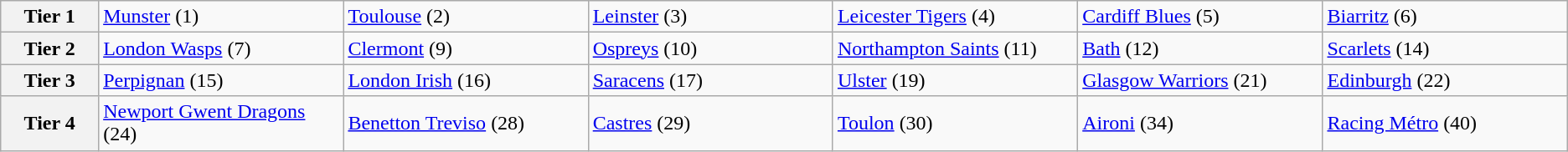<table class="wikitable">
<tr>
<th width=6%>Tier 1</th>
<td width=15%> <a href='#'>Munster</a> (1)</td>
<td width=15%> <a href='#'>Toulouse</a> (2)</td>
<td width=15%> <a href='#'>Leinster</a> (3)</td>
<td width=15%> <a href='#'>Leicester Tigers</a> (4)</td>
<td width=15%> <a href='#'>Cardiff Blues</a> (5)</td>
<td width=15%> <a href='#'>Biarritz</a> (6)</td>
</tr>
<tr>
<th>Tier 2</th>
<td> <a href='#'>London Wasps</a> (7)</td>
<td> <a href='#'>Clermont</a> (9)</td>
<td> <a href='#'>Ospreys</a> (10)</td>
<td> <a href='#'>Northampton Saints</a> (11)</td>
<td> <a href='#'>Bath</a> (12)</td>
<td> <a href='#'>Scarlets</a> (14)</td>
</tr>
<tr>
<th>Tier 3</th>
<td> <a href='#'>Perpignan</a> (15)</td>
<td> <a href='#'>London Irish</a> (16)</td>
<td> <a href='#'>Saracens</a> (17)</td>
<td> <a href='#'>Ulster</a> (19)</td>
<td> <a href='#'>Glasgow Warriors</a> (21)</td>
<td> <a href='#'>Edinburgh</a> (22)</td>
</tr>
<tr>
<th>Tier 4</th>
<td> <a href='#'>Newport Gwent Dragons</a> (24)</td>
<td> <a href='#'>Benetton Treviso</a> (28)</td>
<td> <a href='#'>Castres</a> (29)</td>
<td> <a href='#'>Toulon</a> (30)</td>
<td> <a href='#'>Aironi</a> (34)</td>
<td> <a href='#'>Racing Métro</a> (40)</td>
</tr>
</table>
